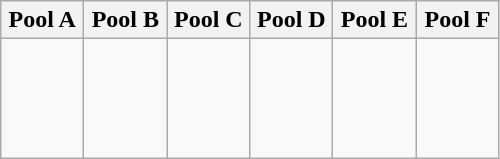<table class="wikitable">
<tr>
<th width=16%>Pool A</th>
<th width=16%>Pool B</th>
<th width=16%>Pool C</th>
<th width=16%>Pool D</th>
<th width=16%>Pool E</th>
<th width=16%>Pool F</th>
</tr>
<tr align=left>
<td><br><br>
<br>
</td>
<td><br><br>
<br>
<br></td>
<td><br><br>
<br>
<br></td>
<td><br><br>
<br>
<br>
</td>
<td><br><br>
<br>
<br>
</td>
<td><br><br>
<br>
<br>
</td>
</tr>
</table>
